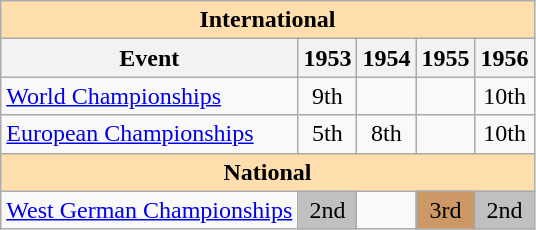<table class="wikitable" style="text-align:center">
<tr>
<th style="background-color: #ffdead; " colspan=5 align=center>International</th>
</tr>
<tr>
<th>Event</th>
<th>1953</th>
<th>1954</th>
<th>1955</th>
<th>1956</th>
</tr>
<tr>
<td align=left><a href='#'>World Championships</a></td>
<td>9th</td>
<td></td>
<td></td>
<td>10th</td>
</tr>
<tr>
<td align=left><a href='#'>European Championships</a></td>
<td>5th</td>
<td>8th</td>
<td></td>
<td>10th</td>
</tr>
<tr>
<th style="background-color: #ffdead; " colspan=5 align=center>National</th>
</tr>
<tr>
<td align=left><a href='#'>West German Championships</a></td>
<td bgcolor=silver>2nd</td>
<td></td>
<td bgcolor=cc9966>3rd</td>
<td bgcolor=silver>2nd</td>
</tr>
</table>
